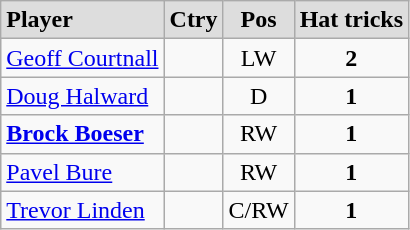<table class="wikitable">
<tr align="center" style="font-weight:bold; background-color:#dddddd;" |>
<td align="left">Player</td>
<td>Ctry</td>
<td>Pos</td>
<td>Hat tricks</td>
</tr>
<tr align="center">
<td align="left"><a href='#'>Geoff Courtnall</a></td>
<td></td>
<td>LW</td>
<td><strong>2</strong></td>
</tr>
<tr align="center">
<td align="left"><a href='#'>Doug Halward</a></td>
<td></td>
<td>D</td>
<td><strong>1</strong></td>
</tr>
<tr align="center">
<td align="left"><strong><a href='#'>Brock Boeser</a></strong></td>
<td></td>
<td>RW</td>
<td><strong>1</strong></td>
</tr>
<tr align="center">
<td align="left"><a href='#'>Pavel Bure</a></td>
<td></td>
<td>RW</td>
<td><strong>1</strong></td>
</tr>
<tr align="center">
<td align="left"><a href='#'>Trevor Linden</a></td>
<td></td>
<td>C/RW</td>
<td><strong>1</strong></td>
</tr>
</table>
